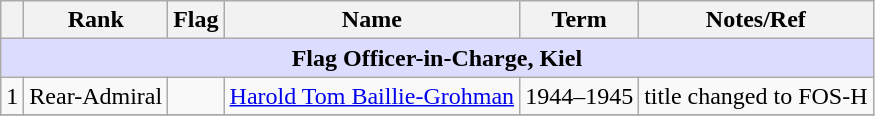<table class="wikitable">
<tr>
<th></th>
<th>Rank</th>
<th>Flag</th>
<th>Name</th>
<th>Term</th>
<th>Notes/Ref</th>
</tr>
<tr>
<td colspan="6" align="center" style="background:#dcdcfe;"><strong>Flag Officer-in-Charge, Kiel</strong></td>
</tr>
<tr>
<td>1</td>
<td>Rear-Admiral</td>
<td></td>
<td><a href='#'>Harold Tom Baillie-Grohman</a></td>
<td>1944–1945</td>
<td> title changed to FOS-H</td>
</tr>
<tr>
</tr>
</table>
